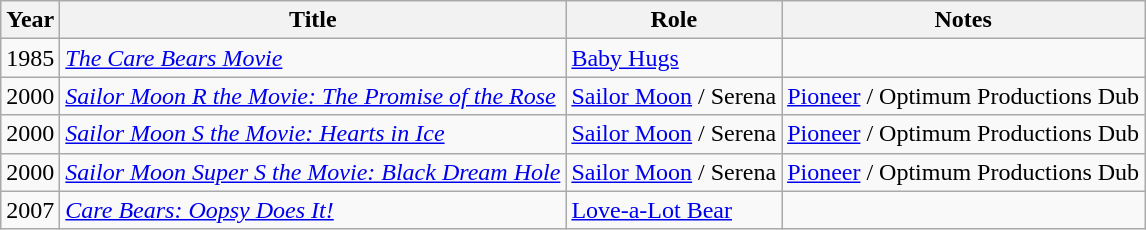<table class="wikitable sortable">
<tr>
<th>Year</th>
<th>Title</th>
<th>Role</th>
<th class="unsortable">Notes</th>
</tr>
<tr>
<td>1985</td>
<td data-sort-value="Care Bears Movie, The"><em><a href='#'>The Care Bears Movie</a></em></td>
<td><a href='#'>Baby Hugs</a></td>
<td></td>
</tr>
<tr>
<td>2000</td>
<td><em><a href='#'>Sailor Moon R the Movie: The Promise of the Rose</a></em></td>
<td><a href='#'>Sailor Moon</a> / Serena</td>
<td><a href='#'>Pioneer</a> / Optimum Productions Dub</td>
</tr>
<tr>
<td>2000</td>
<td><em><a href='#'>Sailor Moon S the Movie: Hearts in Ice</a></em></td>
<td><a href='#'>Sailor Moon</a> / Serena</td>
<td><a href='#'>Pioneer</a> / Optimum Productions Dub</td>
</tr>
<tr>
<td>2000</td>
<td><em><a href='#'>Sailor Moon Super S the Movie: Black Dream Hole</a></em></td>
<td><a href='#'>Sailor Moon</a> / Serena</td>
<td><a href='#'>Pioneer</a> / Optimum Productions Dub</td>
</tr>
<tr>
<td>2007</td>
<td><em><a href='#'>Care Bears: Oopsy Does It!</a></em></td>
<td><a href='#'>Love-a-Lot Bear</a></td>
<td></td>
</tr>
</table>
